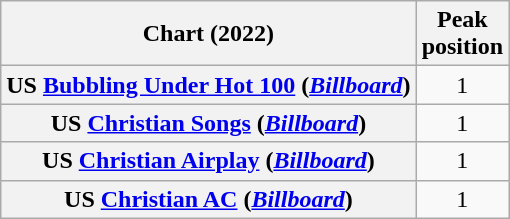<table class="wikitable sortable plainrowheaders" style="text-align:center">
<tr>
<th scope="col">Chart (2022)</th>
<th scope="col">Peak<br>position</th>
</tr>
<tr>
<th scope="row">US <a href='#'>Bubbling Under Hot 100</a> (<em><a href='#'>Billboard</a></em>)</th>
<td>1</td>
</tr>
<tr>
<th scope="row">US <a href='#'>Christian Songs</a> (<em><a href='#'>Billboard</a></em>)</th>
<td>1</td>
</tr>
<tr>
<th scope="row">US <a href='#'>Christian Airplay</a> (<em><a href='#'>Billboard</a></em>)</th>
<td>1</td>
</tr>
<tr>
<th scope="row">US <a href='#'>Christian AC</a> (<em><a href='#'>Billboard</a></em>)</th>
<td>1</td>
</tr>
</table>
